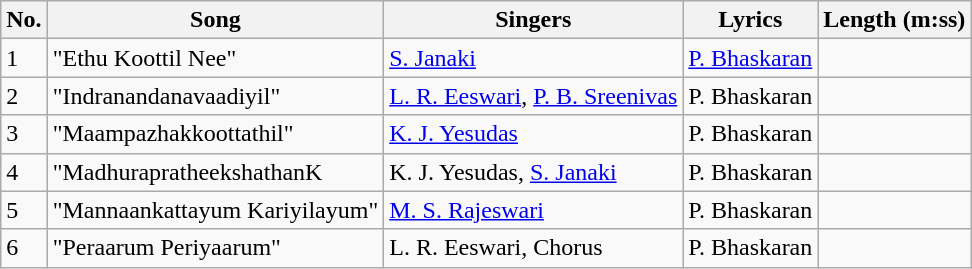<table class="wikitable">
<tr>
<th>No.</th>
<th>Song</th>
<th>Singers</th>
<th>Lyrics</th>
<th>Length (m:ss)</th>
</tr>
<tr>
<td>1</td>
<td>"Ethu Koottil Nee"</td>
<td><a href='#'>S. Janaki</a></td>
<td><a href='#'>P. Bhaskaran</a></td>
<td></td>
</tr>
<tr>
<td>2</td>
<td>"Indranandanavaadiyil"</td>
<td><a href='#'>L. R. Eeswari</a>, <a href='#'>P. B. Sreenivas</a></td>
<td>P. Bhaskaran</td>
<td></td>
</tr>
<tr>
<td>3</td>
<td>"Maampazhakkoottathil"</td>
<td><a href='#'>K. J. Yesudas</a></td>
<td>P. Bhaskaran</td>
<td></td>
</tr>
<tr>
<td>4</td>
<td>"MadhurapratheekshathanK</td>
<td>K. J. Yesudas, <a href='#'>S. Janaki</a></td>
<td>P. Bhaskaran</td>
<td></td>
</tr>
<tr>
<td>5</td>
<td>"Mannaankattayum Kariyilayum"</td>
<td><a href='#'>M. S. Rajeswari</a></td>
<td>P. Bhaskaran</td>
<td></td>
</tr>
<tr>
<td>6</td>
<td>"Peraarum Periyaarum"</td>
<td>L. R. Eeswari, Chorus</td>
<td>P. Bhaskaran</td>
<td></td>
</tr>
</table>
